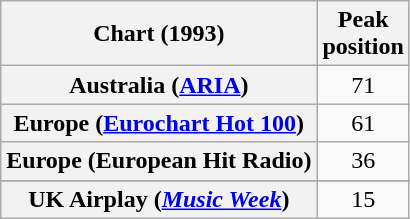<table class="wikitable sortable plainrowheaders">
<tr>
<th>Chart (1993)</th>
<th>Peak<br>position</th>
</tr>
<tr>
<th scope="row">Australia (<a href='#'>ARIA</a>)</th>
<td style="text-align:center;">71</td>
</tr>
<tr>
<th scope="row">Europe (<a href='#'>Eurochart Hot 100</a>)</th>
<td style="text-align:center;">61</td>
</tr>
<tr>
<th scope="row">Europe (European Hit Radio)</th>
<td style="text-align:center;">36</td>
</tr>
<tr>
</tr>
<tr>
</tr>
<tr>
</tr>
<tr>
</tr>
<tr>
<th scope="row">UK Airplay (<em><a href='#'>Music Week</a></em>)</th>
<td style="text-align:center;">15</td>
</tr>
</table>
